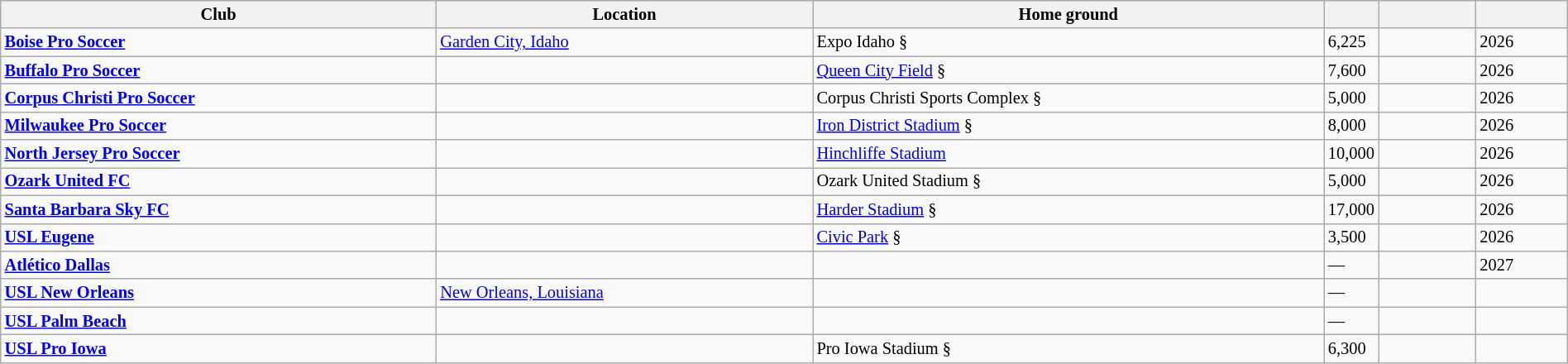<table class="wikitable sortable mw-datatable" style="font-size:85%; width:100%">
<tr>
<th>Club</th>
<th>Location</th>
<th class="unsortable">Home ground</th>
<th style="width:1em"></th>
<th style="width:5.3em"></th>
<th></th>
</tr>
<tr>
<td><strong><a href='#'>Boise Pro Soccer</a></strong></td>
<td><a href='#'>Garden City, Idaho</a></td>
<td>Expo Idaho §</td>
<td>6,225</td>
<td data-sort-value="13"> </td>
<td>2026</td>
</tr>
<tr>
<td><strong><a href='#'>Buffalo Pro Soccer</a></strong></td>
<td></td>
<td><a href='#'>Queen City Field</a> §</td>
<td>7,600</td>
<td data-sort-value="12"> </td>
<td>2026</td>
</tr>
<tr>
<td><strong><a href='#'>Corpus Christi Pro Soccer</a></strong></td>
<td></td>
<td>Corpus Christi Sports Complex §</td>
<td>5,000</td>
<td data-sort-value="39"></td>
<td>2026</td>
</tr>
<tr>
<td><strong><a href='#'>Milwaukee Pro Soccer</a></strong></td>
<td></td>
<td><a href='#'>Iron District Stadium</a> §</td>
<td>8,000</td>
<td data-sort-value="29"></td>
<td>2026</td>
</tr>
<tr>
<td><strong><a href='#'>North Jersey Pro Soccer</a></strong></td>
<td></td>
<td><a href='#'>Hinchliffe Stadium</a></td>
<td>10,000</td>
<td data-sort-value="13"> </td>
<td>2026</td>
</tr>
<tr>
<td><strong><a href='#'>Ozark United FC</a></strong></td>
<td></td>
<td>Ozark United Stadium §</td>
<td>5,000</td>
<td data-sort-value="12"> </td>
<td>2026</td>
</tr>
<tr>
<td><strong><a href='#'>Santa Barbara Sky FC</a></strong></td>
<td></td>
<td><a href='#'>Harder Stadium</a> §</td>
<td>17,000</td>
<td data-sort-value="29"></td>
<td>2026</td>
</tr>
<tr>
<td><strong><a href='#'>USL Eugene</a></strong></td>
<td></td>
<td><a href='#'>Civic Park</a> §</td>
<td>3,500</td>
<td data-sort-value="39"></td>
<td>2026</td>
</tr>
<tr>
<td><strong><a href='#'>Atlético Dallas</a></strong></td>
<td></td>
<td></td>
<td>—</td>
<td data-sort-value="29"></td>
<td>2027</td>
</tr>
<tr>
<td><strong><a href='#'>USL New Orleans</a></strong></td>
<td><a href='#'>New Orleans, Louisiana</a></td>
<td></td>
<td>—</td>
<td data-sort-value="12"> </td>
<td></td>
</tr>
<tr>
<td><strong><a href='#'>USL Palm Beach</a></strong></td>
<td></td>
<td></td>
<td>—</td>
<td data-sort-value="12"> </td>
<td></td>
</tr>
<tr>
<td><strong><a href='#'>USL Pro Iowa</a></strong></td>
<td></td>
<td>Pro Iowa Stadium §</td>
<td>6,300</td>
<td data-sort-value="29"></td>
<td></td>
</tr>
</table>
